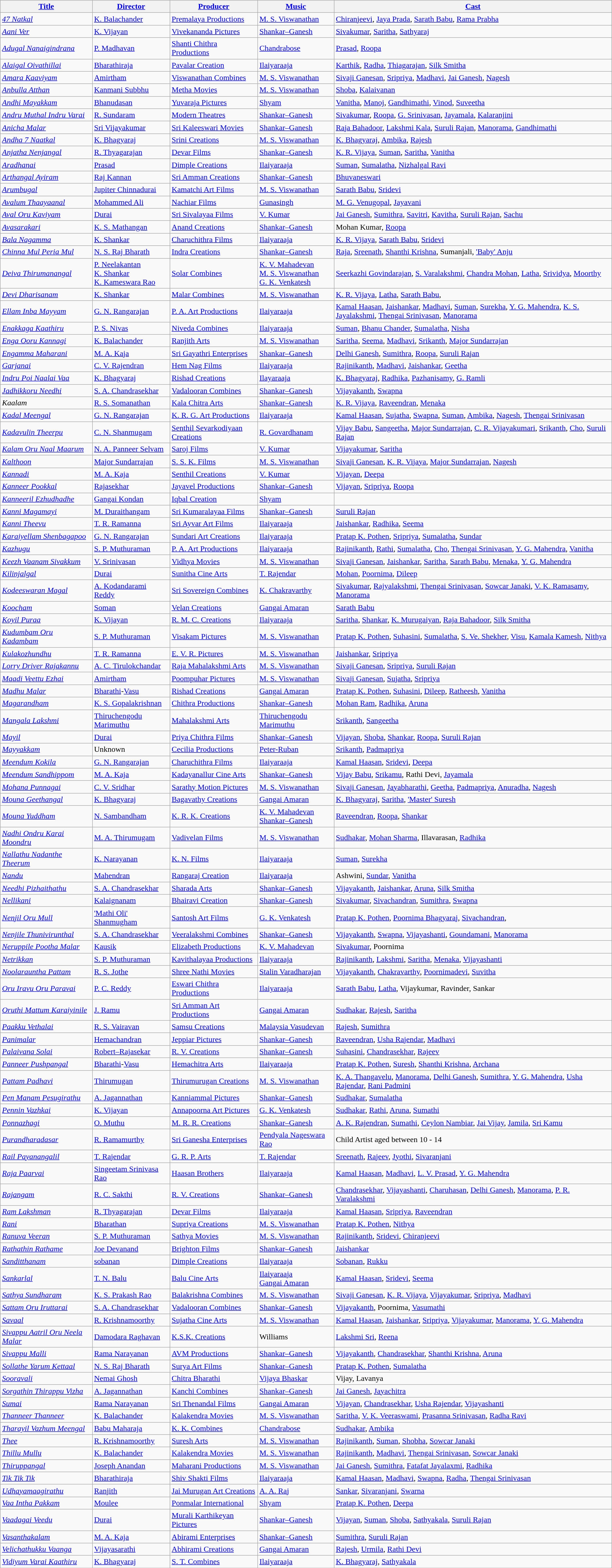<table class="wikitable sortable">
<tr>
<th><a href='#'>Title</a></th>
<th><a href='#'>Director</a></th>
<th><a href='#'>Producer</a></th>
<th><a href='#'>Music</a></th>
<th><a href='#'>Cast</a></th>
</tr>
<tr --->
<td><em><a href='#'>47 Natkal</a></em></td>
<td><a href='#'>K. Balachander</a></td>
<td><a href='#'>Premalaya Productions</a></td>
<td><a href='#'>M. S. Viswanathan</a></td>
<td><a href='#'>Chiranjeevi</a>, <a href='#'>Jaya Prada</a>, <a href='#'>Sarath Babu</a>, <a href='#'>Rama Prabha</a></td>
</tr>
<tr --->
<td><em><a href='#'>Aani Ver</a></em></td>
<td><a href='#'>K. Vijayan</a></td>
<td><a href='#'>Vivekananda Pictures</a></td>
<td><a href='#'>Shankar–Ganesh</a></td>
<td><a href='#'>Sivakumar</a>, <a href='#'>Saritha</a>, <a href='#'>Sathyaraj</a></td>
</tr>
<tr --->
<td><em><a href='#'>Adugal Nanaigindrana</a></em></td>
<td><a href='#'>P. Madhavan</a></td>
<td><a href='#'>Shanti Chithra Productions</a></td>
<td><a href='#'>Chandrabose</a></td>
<td><a href='#'>Prasad</a>, <a href='#'>Roopa</a></td>
</tr>
<tr --->
<td><em><a href='#'>Alaigal Oivathillai</a></em></td>
<td><a href='#'>Bharathiraja</a></td>
<td><a href='#'>Pavalar Creation</a></td>
<td><a href='#'>Ilaiyaraaja</a></td>
<td><a href='#'>Karthik</a>, <a href='#'>Radha</a>, <a href='#'>Thiagarajan</a>, <a href='#'>Silk Smitha</a></td>
</tr>
<tr --->
<td><em><a href='#'>Amara Kaaviyam</a></em></td>
<td><a href='#'>Amirtham</a></td>
<td><a href='#'>Viswanathan Combines</a></td>
<td><a href='#'>M. S. Viswanathan</a></td>
<td><a href='#'>Sivaji Ganesan</a>, <a href='#'>Sripriya</a>, <a href='#'>Madhavi</a>, <a href='#'>Jai Ganesh</a>, <a href='#'>Nagesh</a></td>
</tr>
<tr --->
<td><em><a href='#'>Anbulla Atthan</a></em></td>
<td><a href='#'>Kanmani Subbhu</a></td>
<td><a href='#'>Metha Movies</a></td>
<td><a href='#'>M. S. Viswanathan</a></td>
<td><a href='#'>Shoba</a>, <a href='#'>Kalaivanan</a></td>
</tr>
<tr --->
<td><em><a href='#'>Andhi Mayakkam</a></em></td>
<td><a href='#'>Bhanudasan</a></td>
<td><a href='#'>Yuvaraja Pictures</a></td>
<td><a href='#'>Shyam</a></td>
<td><a href='#'>Vanitha</a>, <a href='#'>Manoj</a>, <a href='#'>Gandhimathi</a>, <a href='#'>Vinod</a>, <a href='#'>Suveetha</a></td>
</tr>
<tr --->
<td><em><a href='#'>Andru Muthal Indru Varai</a></em></td>
<td><a href='#'>R. Sundaram</a></td>
<td><a href='#'>Modern Theatres</a></td>
<td><a href='#'>Shankar–Ganesh</a></td>
<td><a href='#'>Sivakumar</a>, <a href='#'>Roopa</a>, <a href='#'>G. Srinivasan</a>, <a href='#'>Jayamala</a>, <a href='#'>Kalaranjini</a></td>
</tr>
<tr --->
<td><em><a href='#'>Anicha Malar</a></em></td>
<td><a href='#'>Sri Vijayakumar</a></td>
<td><a href='#'>Sri Kaleeswari Movies</a></td>
<td><a href='#'>Shankar–Ganesh</a></td>
<td><a href='#'>Raja Bahadoor</a>, <a href='#'>Lakshmi Kala</a>, <a href='#'>Suruli Rajan</a>, <a href='#'>Manorama</a>, <a href='#'>Gandhimathi</a></td>
</tr>
<tr --->
<td><em><a href='#'>Andha 7 Naatkal</a></em></td>
<td><a href='#'>K. Bhagyaraj</a></td>
<td><a href='#'>Srini Creations</a></td>
<td><a href='#'>M. S. Viswanathan</a></td>
<td><a href='#'>K. Bhagyaraj</a>, <a href='#'>Ambika</a>, <a href='#'>Rajesh</a></td>
</tr>
<tr --->
<td><em><a href='#'>Anjatha Nenjangal</a></em></td>
<td><a href='#'>R. Thyagarajan</a></td>
<td><a href='#'>Devar Films</a></td>
<td><a href='#'>Shankar–Ganesh</a></td>
<td><a href='#'>K. R. Vijaya</a>, <a href='#'>Suman</a>, <a href='#'>Saritha</a>, <a href='#'>Vanitha</a></td>
</tr>
<tr --->
<td><em><a href='#'>Aradhanai</a></em></td>
<td><a href='#'>Prasad</a></td>
<td><a href='#'>Dimple Creations</a></td>
<td><a href='#'>Ilaiyaraaja</a></td>
<td><a href='#'>Suman</a>, <a href='#'>Sumalatha</a>, <a href='#'>Nizhalgal Ravi</a></td>
</tr>
<tr --->
<td><em><a href='#'>Arthangal Ayiram</a></em></td>
<td><a href='#'>Raj Kannan</a></td>
<td><a href='#'>Sri Amman Creations</a></td>
<td><a href='#'>Shankar–Ganesh</a></td>
<td><a href='#'>Bhuvaneswari</a></td>
</tr>
<tr --->
<td><em><a href='#'>Arumbugal</a></em></td>
<td><a href='#'>Jupiter Chinnadurai</a></td>
<td><a href='#'>Kamatchi Art Films</a></td>
<td><a href='#'>M. S. Viswanathan</a></td>
<td><a href='#'>Sarath Babu</a>, <a href='#'>Sridevi</a></td>
</tr>
<tr --->
<td><em><a href='#'>Avalum Thaayaanal</a></em></td>
<td><a href='#'>Mohammed Ali</a></td>
<td><a href='#'>Nachiar Films</a></td>
<td><a href='#'>Gunasingh</a></td>
<td><a href='#'>M. G. Venugopal</a>, <a href='#'>Jayavani</a></td>
</tr>
<tr --->
<td><em><a href='#'>Aval Oru Kaviyam</a></em></td>
<td><a href='#'>Durai</a></td>
<td><a href='#'>Sri Sivalayaa Films</a></td>
<td><a href='#'>V. Kumar</a></td>
<td><a href='#'>Jai Ganesh</a>, <a href='#'>Sumithra</a>, <a href='#'>Savitri</a>, <a href='#'>Kavitha</a>, <a href='#'>Suruli Rajan</a>, <a href='#'>Sachu</a></td>
</tr>
<tr --->
<td><em><a href='#'>Avasarakari</a></em></td>
<td><a href='#'>K. S. Mathangan</a></td>
<td><a href='#'>Anand Creations</a></td>
<td><a href='#'>Shankar–Ganesh</a></td>
<td>Mohan Kumar, <a href='#'>Roopa</a></td>
</tr>
<tr --->
<td><em><a href='#'>Bala Nagamma</a></em></td>
<td><a href='#'>K. Shankar</a></td>
<td><a href='#'>Charuchithra Films</a></td>
<td><a href='#'>Ilaiyaraaja</a></td>
<td><a href='#'>K. R. Vijaya</a>, <a href='#'>Sarath Babu</a>, <a href='#'>Sridevi</a></td>
</tr>
<tr --->
<td><em><a href='#'>Chinna Mul Peria Mul</a></em></td>
<td><a href='#'>N. S. Raj Bharath</a></td>
<td><a href='#'>Indra Creations</a></td>
<td><a href='#'>Shankar–Ganesh</a></td>
<td><a href='#'>Raja</a>, <a href='#'>Sreenath</a>, <a href='#'>Shanthi Krishna</a>, Sumanjali, <a href='#'>'Baby' Anju</a></td>
</tr>
<tr --->
<td><em><a href='#'>Deiva Thirumanangal</a></em></td>
<td><a href='#'>P. Neelakantan</a><br><a href='#'>K. Shankar</a><br><a href='#'>K. Kameswara Rao</a></td>
<td><a href='#'>Solar Combines</a></td>
<td><a href='#'>K. V. Mahadevan</a><br><a href='#'>M. S. Viswanathan</a><br><a href='#'>G. K. Venkatesh</a></td>
<td><a href='#'>Seerkazhi Govindarajan</a>, <a href='#'>S. Varalakshmi</a>, <a href='#'>Chandra Mohan</a>, <a href='#'>Latha</a>, <a href='#'>Srividya</a>, <a href='#'>Moorthy</a></td>
</tr>
<tr --->
<td><em><a href='#'>Devi Dharisanam</a></em></td>
<td><a href='#'>K. Shankar</a></td>
<td><a href='#'>Malar Combines</a></td>
<td><a href='#'>M. S. Viswanathan</a></td>
<td><a href='#'>K. R. Vijaya</a>, <a href='#'>Latha</a>, <a href='#'>Sarath Babu</a>,</td>
</tr>
<tr --->
<td><em><a href='#'>Ellam Inba Mayyam</a></em></td>
<td><a href='#'>G. N. Rangarajan</a></td>
<td><a href='#'>P. A. Art Productions</a></td>
<td><a href='#'>Ilaiyaraaja</a></td>
<td><a href='#'>Kamal Haasan</a>, <a href='#'>Jaishankar</a>, <a href='#'>Madhavi</a>, <a href='#'>Suman</a>, <a href='#'>Surekha</a>, <a href='#'>Y. G. Mahendra</a>, <a href='#'>K. S. Jayalakshmi</a>, <a href='#'>Thengai Srinivasan</a>, <a href='#'>Manorama</a></td>
</tr>
<tr --->
<td><em><a href='#'>Enakkaga Kaathiru</a></em></td>
<td><a href='#'>P. S. Nivas</a></td>
<td><a href='#'>Niveda Combines</a></td>
<td><a href='#'>Ilaiyaraaja</a></td>
<td><a href='#'>Suman</a>, <a href='#'>Bhanu Chander</a>, <a href='#'>Sumalatha</a>, <a href='#'>Nisha</a></td>
</tr>
<tr --->
<td><em><a href='#'>Enga Ooru Kannagi</a></em></td>
<td><a href='#'>K. Balachander</a></td>
<td><a href='#'>Ranjith Arts</a></td>
<td><a href='#'>M. S. Viswanathan</a></td>
<td><a href='#'>Saritha</a>, <a href='#'>Seema</a>, <a href='#'>Madhavi</a>, <a href='#'>Srikanth</a>, <a href='#'>Major Sundarrajan</a></td>
</tr>
<tr --->
<td><em><a href='#'>Engamma Maharani</a></em></td>
<td><a href='#'>M. A. Kaja</a></td>
<td><a href='#'>Sri Gayathri Enterprises</a></td>
<td><a href='#'>Shankar–Ganesh</a></td>
<td><a href='#'>Delhi Ganesh</a>, <a href='#'>Sumithra</a>, <a href='#'>Roopa</a>, <a href='#'>Suruli Rajan</a></td>
</tr>
<tr --->
<td><em><a href='#'>Garjanai</a></em></td>
<td><a href='#'>C. V. Rajendran</a></td>
<td><a href='#'>Hem Nag Films</a></td>
<td><a href='#'>Ilaiyaraaja</a></td>
<td><a href='#'>Rajinikanth</a>, <a href='#'>Madhavi</a>, <a href='#'>Jaishankar</a>, <a href='#'>Geetha</a></td>
</tr>
<tr --->
<td><em><a href='#'>Indru Poi Naalai Vaa</a></em></td>
<td><a href='#'>K. Bhagyaraj</a></td>
<td><a href='#'>Rishad Creations</a></td>
<td><a href='#'>Ilayaraaja</a></td>
<td><a href='#'>K. Bhagyaraj</a>, <a href='#'>Radhika</a>, <a href='#'>Pazhanisamy</a>, <a href='#'>G. Ramli</a></td>
</tr>
<tr --->
<td><em><a href='#'>Jadhikkoru Needhi</a></em></td>
<td><a href='#'>S. A. Chandrasekhar</a></td>
<td><a href='#'>Vadalooran Combines</a></td>
<td><a href='#'>Shankar–Ganesh</a></td>
<td><a href='#'>Vijayakanth</a>, <a href='#'>Swapna</a></td>
</tr>
<tr --->
<td><em>Kaalam</em></td>
<td><a href='#'>R. S. Somanathan</a></td>
<td><a href='#'>Kala Chitra Arts</a></td>
<td><a href='#'>Shankar–Ganesh</a></td>
<td><a href='#'>K. R. Vijaya</a>, <a href='#'>Raveendran</a>, <a href='#'>Menaka</a></td>
</tr>
<tr -->
<td><em><a href='#'>Kadal Meengal</a></em></td>
<td><a href='#'>G. N. Rangarajan</a></td>
<td><a href='#'>K. R. G. Art Productions</a></td>
<td><a href='#'>Ilaiyaraaja</a></td>
<td><a href='#'>Kamal Haasan</a>, <a href='#'>Sujatha</a>, <a href='#'>Swapna</a>, <a href='#'>Suman</a>, <a href='#'>Ambika</a>, <a href='#'>Nagesh</a>, <a href='#'>Thengai Srinivasan</a></td>
</tr>
<tr --->
<td><em><a href='#'>Kadavulin Theerpu</a></em></td>
<td><a href='#'>C. N. Shanmugam</a></td>
<td><a href='#'>Senthil Sevarkodiyaan Creations</a></td>
<td><a href='#'>R. Govardhanam</a></td>
<td><a href='#'>Vijay Babu</a>, <a href='#'>Sangeetha</a>, <a href='#'>Major Sundarrajan</a>, <a href='#'>C. R. Vijayakumari</a>, <a href='#'>Srikanth</a>, <a href='#'>Cho</a>, <a href='#'>Suruli Rajan</a></td>
</tr>
<tr --->
<td><em><a href='#'>Kalam Oru Naal Maarum</a></em></td>
<td><a href='#'>N. A. Panneer Selvam</a></td>
<td><a href='#'>Saroj Films</a></td>
<td><a href='#'>V. Kumar</a></td>
<td><a href='#'>Vijayakumar</a>, <a href='#'>Saritha</a></td>
</tr>
<tr --->
<td><em><a href='#'>Kalthoon</a></em></td>
<td><a href='#'>Major Sundarrajan</a></td>
<td><a href='#'>S. S. K. Films</a></td>
<td><a href='#'>M. S. Viswanathan</a></td>
<td><a href='#'>Sivaji Ganesan</a>, <a href='#'>K. R. Vijaya</a>, <a href='#'>Major Sundarrajan</a>, <a href='#'>Nagesh</a></td>
</tr>
<tr --->
<td><em><a href='#'>Kannadi</a></em></td>
<td><a href='#'>M. A. Kaja</a></td>
<td><a href='#'>Senthil Creations</a></td>
<td><a href='#'>V. Kumar</a></td>
<td><a href='#'>Vijayan</a>, <a href='#'>Deepa</a></td>
</tr>
<tr --->
<td><em><a href='#'>Kanneer Pookkal</a></em></td>
<td><a href='#'>Rajasekhar</a></td>
<td><a href='#'>Jayavel Productions</a></td>
<td><a href='#'>Shankar–Ganesh</a></td>
<td><a href='#'>Vijayan</a>, <a href='#'>Sripriya</a>, <a href='#'>Roopa</a></td>
</tr>
<tr --->
<td><em><a href='#'>Kanneeril Ezhudhadhe</a></em></td>
<td><a href='#'>Gangai Kondan</a></td>
<td><a href='#'>Iqbal Creation</a></td>
<td><a href='#'>Shyam</a></td>
<td></td>
</tr>
<tr --->
<td><em><a href='#'>Kanni Magamayi</a></em></td>
<td><a href='#'>M. Duraithangam</a></td>
<td><a href='#'>Sri Kumaralayaa Films</a></td>
<td><a href='#'>Shankar–Ganesh</a></td>
<td><a href='#'>Suruli Rajan</a></td>
</tr>
<tr --->
<td><em><a href='#'>Kanni Theevu</a></em></td>
<td><a href='#'>T. R. Ramanna</a></td>
<td><a href='#'>Sri Ayvar Art Films</a></td>
<td><a href='#'>Ilaiyaraaja</a></td>
<td><a href='#'>Jaishankar</a>, <a href='#'>Radhika</a>, <a href='#'>Seema</a></td>
</tr>
<tr --->
<td><em><a href='#'>Karaiyellam Shenbagapoo</a></em></td>
<td><a href='#'>G. N. Rangarajan</a></td>
<td><a href='#'>Sundari Art Creations</a></td>
<td><a href='#'>Ilaiyaraaja</a></td>
<td><a href='#'>Pratap K. Pothen</a>, <a href='#'>Sripriya</a>, <a href='#'>Sumalatha</a>, <a href='#'>Sundar</a></td>
</tr>
<tr --->
<td><em><a href='#'>Kazhugu</a></em></td>
<td><a href='#'>S. P. Muthuraman</a></td>
<td><a href='#'>P. A. Art Productions</a></td>
<td><a href='#'>Ilaiyaraaja</a></td>
<td><a href='#'>Rajinikanth</a>, <a href='#'>Rathi</a>, <a href='#'>Sumalatha</a>, <a href='#'>Cho</a>, <a href='#'>Thengai Srinivasan</a>, <a href='#'>Y. G. Mahendra</a>, <a href='#'>Vanitha</a></td>
</tr>
<tr --->
<td><em><a href='#'>Keezh Vaanam Sivakkum</a></em></td>
<td><a href='#'>V. Srinivasan</a></td>
<td><a href='#'>Vidhya Movies</a></td>
<td><a href='#'>M. S. Viswanathan</a></td>
<td><a href='#'>Sivaji Ganesan</a>, <a href='#'>Jaishankar</a>, <a href='#'>Saritha</a>, <a href='#'>Sarath Babu</a>, <a href='#'>Menaka</a>, <a href='#'>Y. G. Mahendra</a></td>
</tr>
<tr --->
<td><em><a href='#'>Kilinjalgal</a></em></td>
<td><a href='#'>Durai</a></td>
<td><a href='#'>Sunitha Cine Arts</a></td>
<td><a href='#'>T. Rajendar</a></td>
<td><a href='#'>Mohan</a>, <a href='#'>Poornima</a>, <a href='#'>Dileep</a></td>
</tr>
<tr --->
<td><em><a href='#'>Kodeeswaran Magal</a></em></td>
<td><a href='#'>A. Kodandarami Reddy</a></td>
<td><a href='#'>Sri Sovereign Combines</a></td>
<td><a href='#'>K. Chakravarthy</a></td>
<td><a href='#'>Sivakumar</a>, <a href='#'>Rajyalakshmi</a>, <a href='#'>Thengai Srinivasan</a>, <a href='#'>Sowcar Janaki</a>, <a href='#'>V. K. Ramasamy</a>, <a href='#'>Manorama</a></td>
</tr>
<tr --->
<td><em><a href='#'>Koocham</a></em></td>
<td><a href='#'>Soman</a></td>
<td><a href='#'>Velan Creations</a></td>
<td><a href='#'>Gangai Amaran</a></td>
<td><a href='#'>Sarath Babu</a></td>
</tr>
<tr --->
<td><em><a href='#'>Koyil Puraa</a></em></td>
<td><a href='#'>K. Vijayan</a></td>
<td><a href='#'>R. M. C. Creations</a></td>
<td><a href='#'>Ilaiyaraaja</a></td>
<td><a href='#'>Saritha</a>, <a href='#'>Shankar</a>, <a href='#'>K. Murugaiyan</a>, <a href='#'>Raja Bahadoor</a>, <a href='#'>Silk Smitha</a></td>
</tr>
<tr --->
<td><em><a href='#'>Kudumbam Oru Kadambam</a></em></td>
<td><a href='#'>S. P. Muthuraman</a></td>
<td><a href='#'>Visakam Pictures</a></td>
<td><a href='#'>M. S. Viswanathan</a></td>
<td><a href='#'>Pratap K. Pothen</a>, <a href='#'>Suhasini</a>, <a href='#'>Sumalatha</a>, <a href='#'>S. Ve. Shekher</a>, <a href='#'>Visu</a>, <a href='#'>Kamala Kamesh</a>, <a href='#'>Nithya</a></td>
</tr>
<tr --->
<td><em><a href='#'>Kulakozhundhu</a></em></td>
<td><a href='#'>T. R. Ramanna</a></td>
<td><a href='#'>E. V. R. Pictures</a></td>
<td><a href='#'>M. S. Viswanathan</a></td>
<td><a href='#'>Jaishankar</a>, <a href='#'>Sripriya</a></td>
</tr>
<tr --->
<td><em><a href='#'>Lorry Driver Rajakannu</a></em></td>
<td><a href='#'>A. C. Tirulokchandar</a></td>
<td><a href='#'>Raja Mahalakshmi Arts</a></td>
<td><a href='#'>M. S. Viswanathan</a></td>
<td><a href='#'>Sivaji Ganesan</a>, <a href='#'>Sripriya</a>, <a href='#'>Suruli Rajan</a></td>
</tr>
<tr --->
<td><em><a href='#'>Maadi Veettu Ezhai</a></em></td>
<td><a href='#'>Amirtham</a></td>
<td><a href='#'>Poompuhar Pictures</a></td>
<td><a href='#'>M. S. Viswanathan</a></td>
<td><a href='#'>Sivaji Ganesan</a>, <a href='#'>Sujatha</a>, <a href='#'>Sripriya</a></td>
</tr>
<tr --->
<td><em><a href='#'>Madhu Malar</a></em></td>
<td><a href='#'>Bharathi</a>-<a href='#'>Vasu</a></td>
<td><a href='#'>Rishad Creations</a></td>
<td><a href='#'>Gangai Amaran</a></td>
<td><a href='#'>Pratap K. Pothen</a>, <a href='#'>Suhasini</a>, <a href='#'>Dileep</a>, <a href='#'>Ratheesh</a>, <a href='#'>Vanitha</a></td>
</tr>
<tr --->
<td><em><a href='#'>Magarandham</a></em></td>
<td><a href='#'>K. S. Gopalakrishnan</a></td>
<td><a href='#'>Chithra Productions</a></td>
<td><a href='#'>Shankar–Ganesh</a></td>
<td><a href='#'>Mohan Ram</a>, <a href='#'>Radhika</a>, <a href='#'>Aruna</a></td>
</tr>
<tr --->
<td><em><a href='#'>Mangala Lakshmi</a></em></td>
<td><a href='#'>Thiruchengodu Marimuthu</a></td>
<td><a href='#'>Mahalakshmi Arts</a></td>
<td><a href='#'>Thiruchengodu Marimuthu</a></td>
<td><a href='#'>Srikanth</a>, <a href='#'>Sangeetha</a></td>
</tr>
<tr --->
<td><em><a href='#'>Mayil</a></em></td>
<td><a href='#'>Durai</a></td>
<td><a href='#'>Priya Chithra Films</a></td>
<td><a href='#'>Shankar–Ganesh</a></td>
<td><a href='#'>Vijayan</a>, <a href='#'>Shoba</a>, <a href='#'>Shankar</a>, <a href='#'>Roopa</a>, <a href='#'>Suruli Rajan</a></td>
</tr>
<tr --->
<td><em><a href='#'>Mayyakkam</a></em></td>
<td>Unknown</td>
<td><a href='#'>Cecilia Productions</a></td>
<td><a href='#'>Peter-Ruban</a></td>
<td><a href='#'>Srikanth</a>, <a href='#'>Padmapriya</a></td>
</tr>
<tr --->
<td><em><a href='#'>Meendum Kokila</a></em></td>
<td><a href='#'>G. N. Rangarajan</a></td>
<td><a href='#'>Charuchithra Films</a></td>
<td><a href='#'>Ilaiyaraaja</a></td>
<td><a href='#'>Kamal Haasan</a>, <a href='#'>Sridevi</a>, <a href='#'>Deepa</a></td>
</tr>
<tr --->
<td><em><a href='#'>Meendum Sandhippom</a></em></td>
<td><a href='#'>M. A. Kaja</a></td>
<td><a href='#'>Kadayanallur Cine Arts</a></td>
<td><a href='#'>Shankar–Ganesh</a></td>
<td><a href='#'>Vijay Babu</a>, <a href='#'>Srikamu</a>, Rathi Devi, <a href='#'>Jayamala</a></td>
</tr>
<tr --->
<td><em><a href='#'>Mohana Punnagai</a></em></td>
<td><a href='#'>C. V. Sridhar</a></td>
<td><a href='#'>Sarathy Motion Pictures</a></td>
<td><a href='#'>M. S. Viswanathan</a></td>
<td><a href='#'>Sivaji Ganesan</a>, <a href='#'>Jayabharathi</a>, <a href='#'>Geetha</a>, <a href='#'>Padmapriya</a>, <a href='#'>Anuradha</a>, <a href='#'>Nagesh</a></td>
</tr>
<tr --->
<td><em><a href='#'>Mouna Geethangal</a></em></td>
<td><a href='#'>K. Bhagyaraj</a></td>
<td><a href='#'>Bagavathy Creations</a></td>
<td><a href='#'>Gangai Amaran</a></td>
<td><a href='#'>K. Bhagyaraj</a>, <a href='#'>Saritha</a>, <a href='#'>'Master' Suresh</a></td>
</tr>
<tr --->
<td><em><a href='#'>Mouna Yuddham</a></em></td>
<td><a href='#'>N. Sambandham</a></td>
<td><a href='#'>K. R. K. Creations</a></td>
<td><a href='#'>K. V. Mahadevan</a><br><a href='#'>Shankar–Ganesh</a></td>
<td><a href='#'>Raveendran</a>, <a href='#'>Roopa</a>, <a href='#'>Shankar</a></td>
</tr>
<tr --->
<td><em><a href='#'>Nadhi Ondru Karai Moondru</a></em></td>
<td><a href='#'>M. A. Thirumugam</a></td>
<td><a href='#'>Vadivelan Films</a></td>
<td><a href='#'>M. S. Viswanathan</a></td>
<td><a href='#'>Sudhakar</a>, <a href='#'>Mohan Sharma</a>, Illavarasan, <a href='#'>Radhika</a></td>
</tr>
<tr --->
<td><em><a href='#'>Nallathu Nadanthe Theerum</a></em></td>
<td><a href='#'>K. Narayanan</a></td>
<td><a href='#'>K. N. Films</a></td>
<td><a href='#'>Ilaiyaraaja</a></td>
<td><a href='#'>Suman</a>, <a href='#'>Surekha</a></td>
</tr>
<tr --->
<td><em><a href='#'>Nandu</a></em></td>
<td><a href='#'>Mahendran</a></td>
<td><a href='#'>Rangaraj Creation</a></td>
<td><a href='#'>Ilaiyaraaja</a></td>
<td>Ashwini, <a href='#'>Sundar</a>, <a href='#'>Vanitha</a></td>
</tr>
<tr --->
<td><em><a href='#'>Needhi Pizhaithathu</a></em></td>
<td><a href='#'>S. A. Chandrasekhar</a></td>
<td><a href='#'>Sharada Arts</a></td>
<td><a href='#'>Shankar–Ganesh</a></td>
<td><a href='#'>Vijayakanth</a>, <a href='#'>Jaishankar</a>, <a href='#'>Aruna</a>, <a href='#'>Silk Smitha</a></td>
</tr>
<tr --->
<td><em><a href='#'>Nellikani</a></em></td>
<td><a href='#'>Kalaignanam</a></td>
<td><a href='#'>Bhairavi Creation</a></td>
<td><a href='#'>Shankar–Ganesh</a></td>
<td><a href='#'>Sivakumar</a>, <a href='#'>Sivachandran</a>, <a href='#'>Sumithra</a>, <a href='#'>Swapna</a></td>
</tr>
<tr --->
<td><em><a href='#'>Nenjil Oru Mull</a></em></td>
<td><a href='#'>'Mathi Oli' Shanmugham</a></td>
<td><a href='#'>Santosh Art Films</a></td>
<td><a href='#'>G. K. Venkatesh</a></td>
<td><a href='#'>Pratap K. Pothen</a>, <a href='#'>Poornima Bhagyaraj</a>, <a href='#'>Sivachandran</a>,</td>
</tr>
<tr --->
<td><em><a href='#'>Nenjile Thunivirunthal</a></em></td>
<td><a href='#'>S. A. Chandrasekhar</a></td>
<td><a href='#'>Veeralakshmi Combines</a></td>
<td><a href='#'>Shankar–Ganesh</a></td>
<td><a href='#'>Vijayakanth</a>, <a href='#'>Swapna</a>, <a href='#'>Vijayashanti</a>, <a href='#'>Goundamani</a>, <a href='#'>Manorama</a></td>
</tr>
<tr --->
<td><em><a href='#'>Neruppile Pootha Malar</a></em></td>
<td><a href='#'>Kausik</a></td>
<td><a href='#'>Elizabeth Productions</a></td>
<td><a href='#'>K. V. Mahadevan</a></td>
<td><a href='#'>Sivakumar</a>, Poornima</td>
</tr>
<tr --->
<td><em><a href='#'>Netrikkan</a></em></td>
<td><a href='#'>S. P. Muthuraman</a></td>
<td><a href='#'>Kavithalayaa Productions</a></td>
<td><a href='#'>Ilaiyaraaja</a></td>
<td><a href='#'>Rajinikanth</a>, <a href='#'>Lakshmi</a>, <a href='#'>Saritha</a>, <a href='#'>Menaka</a>, <a href='#'>Vijayashanti</a></td>
</tr>
<tr --->
<td><em><a href='#'>Noolarauntha Pattam</a></em></td>
<td><a href='#'>R. S. Jothe</a></td>
<td><a href='#'>Shree Nathi Movies</a></td>
<td><a href='#'>Stalin Varadharajan</a></td>
<td><a href='#'>Vijayakanth</a>, <a href='#'>Chakravarthy</a>, <a href='#'>Poornimadevi</a>, <a href='#'>Suvitha</a></td>
</tr>
<tr --->
<td><em><a href='#'>Oru Iravu Oru Paravai</a></em></td>
<td><a href='#'>P. C. Reddy</a></td>
<td><a href='#'>Eswari Chithra Productions</a></td>
<td><a href='#'>Ilaiyaraaja</a></td>
<td><a href='#'>Sarath Babu</a>, <a href='#'>Latha</a>, Vijaykumar, Ravinder, Sankar</td>
</tr>
<tr --->
<td><em><a href='#'>Oruthi Mattum Karaiyinile</a></em></td>
<td><a href='#'>J. Ramu</a></td>
<td><a href='#'>Sri Amman Art Productions</a></td>
<td><a href='#'>Gangai Amaran</a></td>
<td><a href='#'>Sudhakar</a>, <a href='#'>Rajesh</a>, <a href='#'>Saritha</a></td>
</tr>
<tr --->
<td><em><a href='#'>Paakku Vethalai</a></em></td>
<td><a href='#'>R. S. Vairavan</a></td>
<td><a href='#'>Samsu Creations</a></td>
<td><a href='#'>Malaysia Vasudevan</a></td>
<td><a href='#'>Rajesh</a>, <a href='#'>Sumithra</a></td>
</tr>
<tr --->
<td><em><a href='#'>Panimalar</a></em></td>
<td><a href='#'>Hemachandran</a></td>
<td><a href='#'>Jeppiar Pictures</a></td>
<td><a href='#'>Shankar–Ganesh</a></td>
<td><a href='#'>Raveendran</a>, <a href='#'>Usha Rajendar</a>, <a href='#'>Madhavi</a></td>
</tr>
<tr --->
<td><em><a href='#'>Palaivana Solai</a></em></td>
<td><a href='#'>Robert–Rajasekar</a></td>
<td><a href='#'>R. V. Creations</a></td>
<td><a href='#'>Shankar–Ganesh</a></td>
<td><a href='#'>Suhasini</a>, <a href='#'>Chandrasekhar</a>, <a href='#'>Rajeev</a></td>
</tr>
<tr --->
<td><em><a href='#'>Panneer Pushpangal</a></em></td>
<td><a href='#'>Bharathi</a>-<a href='#'>Vasu</a></td>
<td><a href='#'>Hemachitra Arts</a></td>
<td><a href='#'>Ilaiyaraaja</a></td>
<td><a href='#'>Pratap K. Pothen</a>, <a href='#'>Suresh</a>, <a href='#'>Shanthi Krishna</a>, <a href='#'>Archana</a></td>
</tr>
<tr --->
<td><em><a href='#'>Pattam Padhavi</a></em></td>
<td><a href='#'>Thirumugan</a></td>
<td><a href='#'>Thirumurugan Creations</a></td>
<td><a href='#'>M. S. Viswanathan</a></td>
<td><a href='#'>K. A. Thangavelu</a>, <a href='#'>Manorama</a>, <a href='#'>Delhi Ganesh</a>, <a href='#'>Sumithra</a>, <a href='#'>Y. G. Mahendra</a>, <a href='#'>Usha Rajendar</a>, <a href='#'>Rani Padmini</a></td>
</tr>
<tr --->
<td><em><a href='#'>Pen Manam Pesugirathu</a></em></td>
<td><a href='#'>A. Jagannathan</a></td>
<td><a href='#'>Kanniammal Pictures</a></td>
<td><a href='#'>Shankar–Ganesh</a></td>
<td><a href='#'>Sudhakar</a>, <a href='#'>Sumalatha</a></td>
</tr>
<tr --->
<td><em><a href='#'>Pennin Vazhkai</a></em></td>
<td><a href='#'>K. Vijayan</a></td>
<td><a href='#'>Annapoorna Art Pictures</a></td>
<td><a href='#'>G. K. Venkatesh</a></td>
<td><a href='#'>Sudhakar</a>, <a href='#'>Rathi</a>, <a href='#'>Aruna</a>, <a href='#'>Sumathi</a></td>
</tr>
<tr --->
<td><em><a href='#'>Ponnazhagi</a></em></td>
<td><a href='#'>O. Muthu</a></td>
<td><a href='#'>M. R. R. Creations</a></td>
<td><a href='#'>Shankar–Ganesh</a></td>
<td><a href='#'>A. K. Rajendran</a>, <a href='#'>Sumathi</a>, <a href='#'>Ceylon Nambiar</a>, <a href='#'>Jai Vijay</a>, <a href='#'>Jamila</a>, <a href='#'>Sri Kamu</a></td>
</tr>
<tr --->
<td><em><a href='#'>Purandharadasar</a></em></td>
<td><a href='#'>R. Ramamurthy</a></td>
<td><a href='#'>Sri Ganesha Enterprises</a></td>
<td><a href='#'>Pendyala Nageswara Rao</a></td>
<td>Child Artist aged between 10 - 14</td>
</tr>
<tr --->
<td><em><a href='#'>Rail Payanangalil</a></em></td>
<td><a href='#'>T. Rajendar</a></td>
<td><a href='#'>G. R. P. Arts</a></td>
<td><a href='#'>T. Rajendar</a></td>
<td><a href='#'>Sreenath</a>, <a href='#'>Rajeev</a>, <a href='#'>Jyothi</a>, <a href='#'>Sivaranjani</a></td>
</tr>
<tr --->
<td><em><a href='#'>Raja Paarvai</a></em></td>
<td><a href='#'>Singeetam Srinivasa Rao</a></td>
<td><a href='#'>Haasan Brothers</a></td>
<td><a href='#'>Ilaiyaraaja</a></td>
<td><a href='#'>Kamal Haasan</a>, <a href='#'>Madhavi</a>, <a href='#'>L. V. Prasad</a>, <a href='#'>Y. G. Mahendra</a></td>
</tr>
<tr --->
<td><em><a href='#'>Rajangam</a></em></td>
<td><a href='#'>R. C. Sakthi</a></td>
<td><a href='#'>R. V. Creations</a></td>
<td><a href='#'>Shankar–Ganesh</a></td>
<td><a href='#'>Chandrasekhar</a>, <a href='#'>Vijayashanti</a>, <a href='#'>Charuhasan</a>, <a href='#'>Delhi Ganesh</a>, <a href='#'>Manorama</a>, <a href='#'>P. R. Varalakshmi</a></td>
</tr>
<tr --->
<td><em><a href='#'>Ram Lakshman</a></em></td>
<td><a href='#'>R. Thyagarajan</a></td>
<td><a href='#'>Devar Films</a></td>
<td><a href='#'>Ilaiyaraaja</a></td>
<td><a href='#'>Kamal Haasan</a>, <a href='#'>Sripriya</a>, <a href='#'>Raveendran</a></td>
</tr>
<tr --->
<td><em><a href='#'>Rani</a></em></td>
<td><a href='#'>Bharathan</a></td>
<td><a href='#'>Supriya Creations</a></td>
<td><a href='#'>M. S. Viswanathan</a></td>
<td><a href='#'>Pratap K. Pothen</a>, <a href='#'>Nithya</a></td>
</tr>
<tr --->
<td><em><a href='#'>Ranuva Veeran</a></em></td>
<td><a href='#'>S. P. Muthuraman</a></td>
<td><a href='#'>Sathya Movies</a></td>
<td><a href='#'>M. S. Viswanathan</a></td>
<td><a href='#'>Rajinikanth</a>, <a href='#'>Sridevi</a>, <a href='#'>Chiranjeevi</a></td>
</tr>
<tr --->
<td><em><a href='#'>Rathathin Rathame</a></em></td>
<td><a href='#'>Joe Devanand</a></td>
<td><a href='#'>Brighton Films</a></td>
<td><a href='#'>Shankar–Ganesh</a></td>
<td><a href='#'>Jaishankar</a></td>
</tr>
<tr --->
<td><em><a href='#'>Sanditthanam</a></em></td>
<td><a href='#'>sobanan</a></td>
<td><a href='#'>Dimple Creations</a></td>
<td><a href='#'>Ilaiyaraaja</a></td>
<td><a href='#'>Sobanan</a>, <a href='#'>Rukku</a></td>
</tr>
<tr --->
<td><em><a href='#'>Sankarlal</a></em></td>
<td><a href='#'>T. N. Balu</a></td>
<td><a href='#'>Balu Cine Arts</a></td>
<td><a href='#'>Ilaiyaraaja</a><br><a href='#'>Gangai Amaran</a></td>
<td><a href='#'>Kamal Haasan</a>, <a href='#'>Sridevi</a>, <a href='#'>Seema</a></td>
</tr>
<tr --->
<td><em><a href='#'>Sathya Sundharam</a></em></td>
<td><a href='#'>K. S. Prakash Rao</a></td>
<td><a href='#'>Balakrishna Combines</a></td>
<td><a href='#'>M. S. Viswanathan</a></td>
<td><a href='#'>Sivaji Ganesan</a>, <a href='#'>K. R. Vijaya</a>, <a href='#'>Vijayakumar</a>, <a href='#'>Sripriya</a>, <a href='#'>Madhavi</a></td>
</tr>
<tr --->
<td><em><a href='#'>Sattam Oru Iruttarai</a></em></td>
<td><a href='#'>S. A. Chandrasekhar</a></td>
<td><a href='#'>Vadalooran Combines</a></td>
<td><a href='#'>Shankar–Ganesh</a></td>
<td><a href='#'>Vijayakanth</a>, Poornima, <a href='#'>Vasumathi</a></td>
</tr>
<tr --->
<td><em><a href='#'>Savaal</a></em></td>
<td><a href='#'>R. Krishnamoorthy</a></td>
<td><a href='#'>Sujatha Cine Arts</a></td>
<td><a href='#'>M. S. Viswanathan</a></td>
<td><a href='#'>Kamal Haasan</a>, <a href='#'>Jaishankar</a>, <a href='#'>Sripriya</a>, <a href='#'>Vijayakumar</a>, <a href='#'>Manorama</a>, <a href='#'>Y. G. Mahendra</a></td>
</tr>
<tr --->
<td><em><a href='#'>Sivappu Aatril Oru Neela Malar</a></em></td>
<td><a href='#'>Damodara Raghavan</a></td>
<td><a href='#'>K.S.K. Creations</a></td>
<td>Williams</td>
<td><a href='#'>Lakshmi Sri</a>, <a href='#'>Reena</a></td>
</tr>
<tr --->
<td><em><a href='#'>Sivappu Malli</a></em></td>
<td><a href='#'>Rama Narayanan</a></td>
<td><a href='#'>AVM Productions</a></td>
<td><a href='#'>Shankar–Ganesh</a></td>
<td><a href='#'>Vijayakanth</a>, <a href='#'>Chandrasekhar</a>, <a href='#'>Shanthi Krishna</a>, <a href='#'>Aruna</a></td>
</tr>
<tr --->
<td><em><a href='#'>Sollathe Yarum Kettaal</a></em></td>
<td><a href='#'>N. S. Raj Bharath</a></td>
<td><a href='#'>Surya Art Films</a></td>
<td><a href='#'>Shankar–Ganesh</a></td>
<td><a href='#'>Pratap K. Pothen</a>, <a href='#'>Sumalatha</a></td>
</tr>
<tr --->
<td><em><a href='#'>Sooravali</a></em></td>
<td><a href='#'>Nemai Ghosh</a></td>
<td><a href='#'>Chitra Bharathi</a></td>
<td><a href='#'>Vijaya Bhaskar</a></td>
<td>Vijay, Lavanya</td>
</tr>
<tr --->
<td><em><a href='#'>Sorgathin Thirappu Vizha</a></em></td>
<td><a href='#'>A. Jagannathan</a></td>
<td><a href='#'>Kanchi Combines</a></td>
<td><a href='#'>Shankar–Ganesh</a></td>
<td><a href='#'>Jai Ganesh</a>, <a href='#'>Jayachitra</a></td>
</tr>
<tr --->
<td><em><a href='#'>Sumai</a></em></td>
<td><a href='#'>Rama Narayanan</a></td>
<td><a href='#'>Sri Thenandal Films</a></td>
<td><a href='#'>Gangai Amaran</a></td>
<td><a href='#'>Vijayan</a>, <a href='#'>Chandrasekhar</a>, <a href='#'>Usha Rajendar</a>, <a href='#'>Vijayashanti</a></td>
</tr>
<tr --->
<td><em><a href='#'>Thanneer Thanneer</a></em></td>
<td><a href='#'>K. Balachander</a></td>
<td><a href='#'>Kalakendra Movies</a></td>
<td><a href='#'>M. S. Viswanathan</a></td>
<td><a href='#'>Saritha</a>, <a href='#'>V. K. Veeraswami</a>, <a href='#'>Prasanna Srinivasan</a>, <a href='#'>Radha Ravi</a></td>
</tr>
<tr --->
<td><em><a href='#'>Tharayil Vazhum Meengal</a></em></td>
<td><a href='#'>Babu Maharaja</a></td>
<td><a href='#'>K. K. Combines</a></td>
<td><a href='#'>Chandrabose</a></td>
<td><a href='#'>Sudhakar</a>, <a href='#'>Ambika</a></td>
</tr>
<tr --->
<td><em><a href='#'>Thee</a></em></td>
<td><a href='#'>R. Krishnamoorthy</a></td>
<td><a href='#'>Suresh Arts</a></td>
<td><a href='#'>M. S. Viswanathan</a></td>
<td><a href='#'>Rajinikanth</a>, <a href='#'>Suman</a>, <a href='#'>Shobha</a>, <a href='#'>Sowcar Janaki</a></td>
</tr>
<tr --->
<td><em><a href='#'>Thillu Mullu</a></em></td>
<td><a href='#'>K. Balachander</a></td>
<td><a href='#'>Kalakendra Movies</a></td>
<td><a href='#'>M. S. Viswanathan</a></td>
<td><a href='#'>Rajinikanth</a>, <a href='#'>Madhavi</a>, <a href='#'>Thengai Srinivasan</a>, <a href='#'>Sowcar Janaki</a></td>
</tr>
<tr --->
<td><em><a href='#'>Thiruppangal</a></em></td>
<td><a href='#'>Joseph Anandan</a></td>
<td><a href='#'>Maharani Productions</a></td>
<td><a href='#'>M. S. Viswanathan</a></td>
<td><a href='#'>Jai Ganesh</a>, <a href='#'>Sumithra</a>, <a href='#'>Fatafat Jayalaxmi</a>, <a href='#'>Radhika</a></td>
</tr>
<tr --->
<td><em><a href='#'>Tik Tik Tik</a></em></td>
<td><a href='#'>Bharathiraja</a></td>
<td><a href='#'>Shiv Shakti Films</a></td>
<td><a href='#'>Ilaiyaraaja</a></td>
<td><a href='#'>Kamal Haasan</a>, <a href='#'>Madhavi</a>, <a href='#'>Swapna</a>, <a href='#'>Radha</a>, <a href='#'>Thengai Srinivasan</a></td>
</tr>
<tr --->
<td><em><a href='#'>Udhayamaagirathu </a></em></td>
<td><a href='#'>Ranjith</a></td>
<td><a href='#'>Jai Murugan Art Creations</a></td>
<td><a href='#'>A. A. Raj</a></td>
<td><a href='#'>Sankar</a>, <a href='#'>Sivaranjani</a>, <a href='#'>Swarna</a></td>
</tr>
<tr --->
<td><em><a href='#'>Vaa Intha Pakkam</a></em></td>
<td><a href='#'>Moulee</a></td>
<td><a href='#'>Ponmalar International</a></td>
<td><a href='#'>Shyam</a></td>
<td><a href='#'>Pratap K. Pothen</a>, <a href='#'>Deepa</a></td>
</tr>
<tr --->
<td><em><a href='#'>Vaadagai Veedu</a></em></td>
<td><a href='#'>Durai</a></td>
<td><a href='#'>Murali Karthikeyan Pictures</a></td>
<td><a href='#'>Shankar–Ganesh</a></td>
<td><a href='#'>Vijayan</a>, <a href='#'>Suman</a>, <a href='#'>Shoba</a>, <a href='#'>Sathyakala</a>, <a href='#'>Suruli Rajan</a></td>
</tr>
<tr --->
<td><em><a href='#'>Vasanthakalam</a></em></td>
<td><a href='#'>M. A. Kaja</a></td>
<td><a href='#'>Abirami Enterprises</a></td>
<td><a href='#'>Shankar–Ganesh</a></td>
<td><a href='#'>Sumithra</a>, <a href='#'>Suruli Rajan</a></td>
</tr>
<tr --->
<td><em><a href='#'>Velichathukku Vaanga</a></em></td>
<td><a href='#'>Vijayasarathi</a></td>
<td><a href='#'>Abhirami Creations</a></td>
<td><a href='#'>Gangai Amaran</a></td>
<td><a href='#'>Rajesh</a>, <a href='#'>Urmila</a>, <a href='#'>Rathi Devi</a></td>
</tr>
<tr --->
<td><em><a href='#'>Vidiyum Varai Kaathiru</a></em></td>
<td><a href='#'>K. Bhagyaraj</a></td>
<td><a href='#'>S. T. Combines</a></td>
<td><a href='#'>Ilaiyaraaja</a></td>
<td><a href='#'>K. Bhagyaraj</a>, <a href='#'>Sathyakala</a></td>
</tr>
<tr --->
</tr>
</table>
